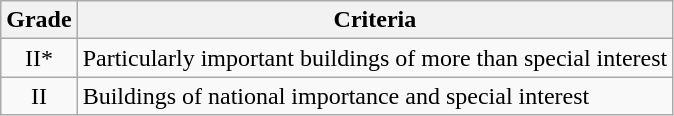<table class="wikitable">
<tr>
<th>Grade</th>
<th>Criteria</th>
</tr>
<tr>
<td align="center" >II*</td>
<td>Particularly important buildings of more than special interest</td>
</tr>
<tr>
<td align="center" >II</td>
<td>Buildings of national importance and special interest</td>
</tr>
</table>
